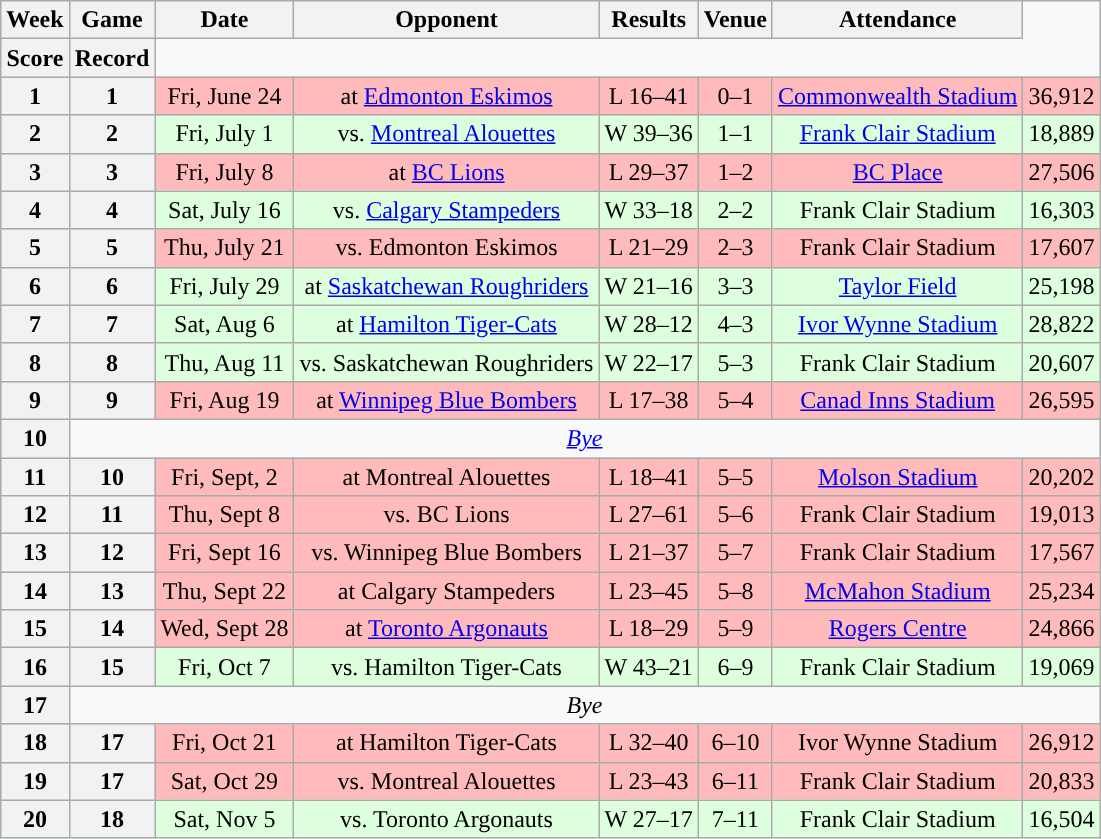<table class="wikitable" style="text-align:center">
<tr>
<th>Week</th>
<th>Game</th>
<th>Date</th>
<th>Opponent</th>
<th>Results</th>
<th>Venue</th>
<th>Attendance</th>
</tr>
<tr>
<th>Score</th>
<th>Record</th>
</tr>
<tr style="background:#ffbbbb">
<th>1</th>
<th>1</th>
<td>Fri, June 24</td>
<td>at <a href='#'>Edmonton Eskimos</a></td>
<td>L 16–41</td>
<td>0–1</td>
<td><a href='#'>Commonwealth Stadium</a></td>
<td>36,912</td>
</tr>
<tr style="background:#ddffdd">
<th>2</th>
<th>2</th>
<td>Fri, July 1</td>
<td>vs. <a href='#'>Montreal Alouettes</a></td>
<td>W 39–36 </td>
<td>1–1</td>
<td><a href='#'>Frank Clair Stadium</a></td>
<td>18,889</td>
</tr>
<tr style="background:#ffbbbb">
<th>3</th>
<th>3</th>
<td>Fri, July 8</td>
<td>at <a href='#'>BC Lions</a></td>
<td>L 29–37</td>
<td>1–2</td>
<td><a href='#'>BC Place</a></td>
<td>27,506</td>
</tr>
<tr style="background:#ddffdd">
<th>4</th>
<th>4</th>
<td>Sat, July 16</td>
<td>vs. <a href='#'>Calgary Stampeders</a></td>
<td>W 33–18</td>
<td>2–2</td>
<td>Frank Clair Stadium</td>
<td>16,303</td>
</tr>
<tr style="background:#ffbbbb">
<th>5</th>
<th>5</th>
<td>Thu, July 21</td>
<td>vs. Edmonton Eskimos</td>
<td>L 21–29</td>
<td>2–3</td>
<td>Frank Clair Stadium</td>
<td>17,607</td>
</tr>
<tr style="background:#ddffdd">
<th>6</th>
<th>6</th>
<td>Fri, July 29</td>
<td>at <a href='#'>Saskatchewan Roughriders</a></td>
<td>W 21–16</td>
<td>3–3</td>
<td><a href='#'>Taylor Field</a></td>
<td>25,198</td>
</tr>
<tr style="background:#ddffdd">
<th>7</th>
<th>7</th>
<td>Sat, Aug 6</td>
<td>at <a href='#'>Hamilton Tiger-Cats</a></td>
<td>W 28–12</td>
<td>4–3</td>
<td><a href='#'>Ivor Wynne Stadium</a></td>
<td>28,822</td>
</tr>
<tr style="background:#ddffdd">
<th>8</th>
<th>8</th>
<td>Thu, Aug 11</td>
<td>vs. Saskatchewan Roughriders</td>
<td>W 22–17</td>
<td>5–3</td>
<td>Frank Clair Stadium</td>
<td>20,607</td>
</tr>
<tr style="background:#ffbbbb">
<th>9</th>
<th>9</th>
<td>Fri, Aug 19</td>
<td>at <a href='#'>Winnipeg Blue Bombers</a></td>
<td>L 17–38</td>
<td>5–4</td>
<td><a href='#'>Canad Inns Stadium</a></td>
<td>26,595</td>
</tr>
<tr>
<th>10</th>
<td colspan=7><em><a href='#'>Bye</a></em></td>
</tr>
<tr style="background:#ffbbbb">
<th>11</th>
<th>10</th>
<td>Fri, Sept, 2</td>
<td>at Montreal Alouettes</td>
<td>L 18–41</td>
<td>5–5</td>
<td><a href='#'>Molson Stadium</a></td>
<td>20,202</td>
</tr>
<tr style="background:#ffbbbb">
<th>12</th>
<th>11</th>
<td>Thu, Sept 8</td>
<td>vs. BC Lions</td>
<td>L 27–61</td>
<td>5–6</td>
<td>Frank Clair Stadium</td>
<td>19,013</td>
</tr>
<tr style="background:#ffbbbb">
<th>13</th>
<th>12</th>
<td>Fri, Sept 16</td>
<td>vs. Winnipeg Blue Bombers</td>
<td>L 21–37</td>
<td>5–7</td>
<td>Frank Clair Stadium</td>
<td>17,567</td>
</tr>
<tr style="background:#ffbbbb">
<th>14</th>
<th>13</th>
<td>Thu, Sept 22</td>
<td>at Calgary Stampeders</td>
<td>L 23–45</td>
<td>5–8</td>
<td><a href='#'>McMahon Stadium</a></td>
<td>25,234</td>
</tr>
<tr style="background:#ffbbbb">
<th>15</th>
<th>14</th>
<td>Wed, Sept 28</td>
<td>at <a href='#'>Toronto Argonauts</a></td>
<td>L 18–29</td>
<td>5–9</td>
<td><a href='#'>Rogers Centre</a></td>
<td>24,866</td>
</tr>
<tr style="background:#ddffdd">
<th>16</th>
<th>15</th>
<td>Fri, Oct 7</td>
<td>vs. Hamilton Tiger-Cats</td>
<td>W 43–21</td>
<td>6–9</td>
<td>Frank Clair Stadium</td>
<td>19,069</td>
</tr>
<tr>
<th>17</th>
<td colspan=7><em>Bye</em></td>
</tr>
<tr style="background:#ffbbbb">
<th>18</th>
<th>17</th>
<td>Fri, Oct 21</td>
<td>at Hamilton Tiger-Cats</td>
<td>L 32–40</td>
<td>6–10</td>
<td>Ivor Wynne Stadium</td>
<td>26,912</td>
</tr>
<tr style="background:#ffbbbb">
<th>19</th>
<th>17</th>
<td>Sat, Oct 29</td>
<td>vs. Montreal Alouettes</td>
<td>L 23–43</td>
<td>6–11</td>
<td>Frank Clair Stadium</td>
<td>20,833</td>
</tr>
<tr style="background:#ddffdd">
<th>20</th>
<th>18</th>
<td>Sat, Nov 5</td>
<td>vs. Toronto Argonauts</td>
<td>W 27–17</td>
<td>7–11</td>
<td>Frank Clair Stadium</td>
<td>16,504</td>
</tr>
</table>
